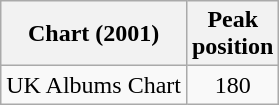<table class="wikitable sortable">
<tr>
<th>Chart (2001)</th>
<th>Peak<br>position</th>
</tr>
<tr>
<td align="left">UK Albums Chart</td>
<td style="text-align:center;">180</td>
</tr>
</table>
